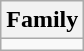<table class="wikitable">
<tr>
<th>Family</th>
</tr>
<tr>
<td></td>
</tr>
</table>
